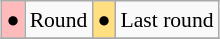<table class="wikitable" style="margin:0.5em auto; font-size:90%; line-height:1.25em;">
<tr>
<td bgcolor="#FFBBBB" align=center>●</td>
<td>Round</td>
<td bgcolor="#FFDF80" align=center>●</td>
<td>Last round</td>
</tr>
<tr>
</tr>
</table>
